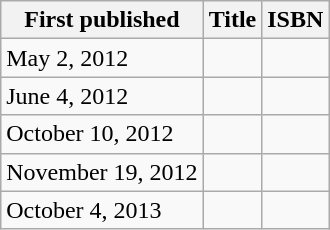<table class="wikitable">
<tr>
<th>First published</th>
<th>Title</th>
<th>ISBN</th>
</tr>
<tr>
<td>May 2, 2012</td>
<td></td>
<td><small></small></td>
</tr>
<tr>
<td>June 4, 2012</td>
<td></td>
<td><small></small></td>
</tr>
<tr>
<td>October 10, 2012</td>
<td></td>
<td><small></small></td>
</tr>
<tr>
<td>November 19, 2012</td>
<td></td>
<td><small></small></td>
</tr>
<tr>
<td>October 4, 2013</td>
<td></td>
<td><small></small></td>
</tr>
</table>
